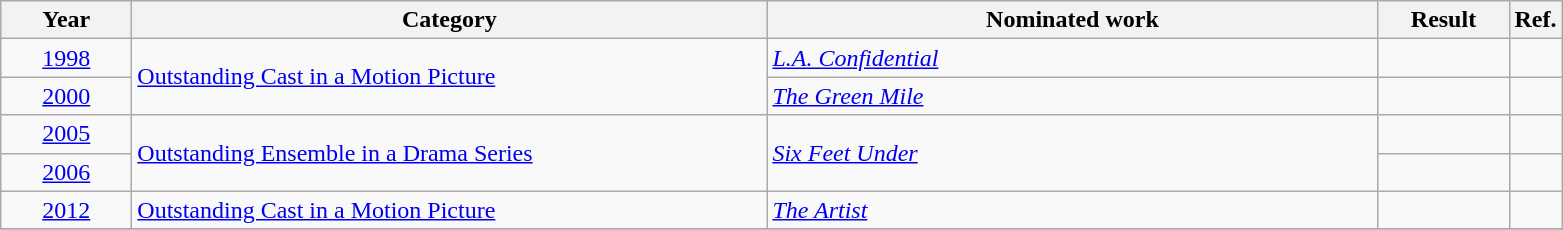<table class=wikitable>
<tr>
<th scope="col" style="width:5em;">Year</th>
<th scope="col" style="width:26em;">Category</th>
<th scope="col" style="width:25em;">Nominated work</th>
<th scope="col" style="width:5em;">Result</th>
<th>Ref.</th>
</tr>
<tr>
<td style="text-align:center;"><a href='#'>1998</a></td>
<td rowspan=2><a href='#'>Outstanding Cast in a Motion Picture</a></td>
<td><em><a href='#'>L.A. Confidential</a></em></td>
<td></td>
<td></td>
</tr>
<tr>
<td style="text-align:center;"><a href='#'>2000</a></td>
<td><em><a href='#'>The Green Mile</a></em></td>
<td></td>
<td></td>
</tr>
<tr>
<td style="text-align:center;"><a href='#'>2005</a></td>
<td rowspan=2><a href='#'>Outstanding Ensemble in a Drama Series</a></td>
<td rowspan=2><em><a href='#'>Six Feet Under</a></em></td>
<td></td>
<td></td>
</tr>
<tr>
<td style="text-align:center;"><a href='#'>2006</a></td>
<td></td>
<td></td>
</tr>
<tr>
<td style="text-align:center;"><a href='#'>2012</a></td>
<td><a href='#'>Outstanding Cast in a Motion Picture</a></td>
<td><em><a href='#'>The Artist</a></em></td>
<td></td>
<td></td>
</tr>
<tr>
</tr>
</table>
